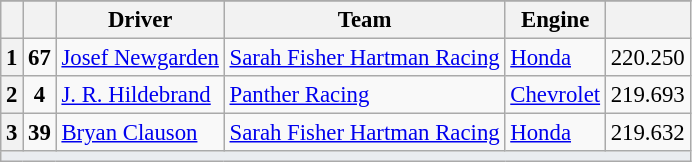<table class="wikitable" style="font-size:95%;">
<tr>
</tr>
<tr>
<th></th>
<th></th>
<th>Driver</th>
<th>Team</th>
<th>Engine</th>
<th></th>
</tr>
<tr>
<th>1</th>
<td style="text-align:center"><strong>67</strong></td>
<td> <a href='#'>Josef Newgarden</a> <strong></strong></td>
<td><a href='#'>Sarah Fisher Hartman Racing</a></td>
<td><a href='#'>Honda</a></td>
<td align=center>220.250</td>
</tr>
<tr>
<th>2</th>
<td style="text-align:center"><strong>4</strong></td>
<td> <a href='#'>J. R. Hildebrand</a></td>
<td><a href='#'>Panther Racing</a></td>
<td><a href='#'>Chevrolet</a></td>
<td align=center>219.693</td>
</tr>
<tr>
<th>3</th>
<td style="text-align:center"><strong>39</strong></td>
<td> <a href='#'>Bryan Clauson</a> <strong></strong></td>
<td><a href='#'>Sarah Fisher Hartman Racing</a></td>
<td><a href='#'>Honda</a></td>
<td align=center>219.632</td>
</tr>
<tr>
<td style="background-color:#EAECF0;text-align:center" colspan="6"><strong> </strong></td>
</tr>
</table>
